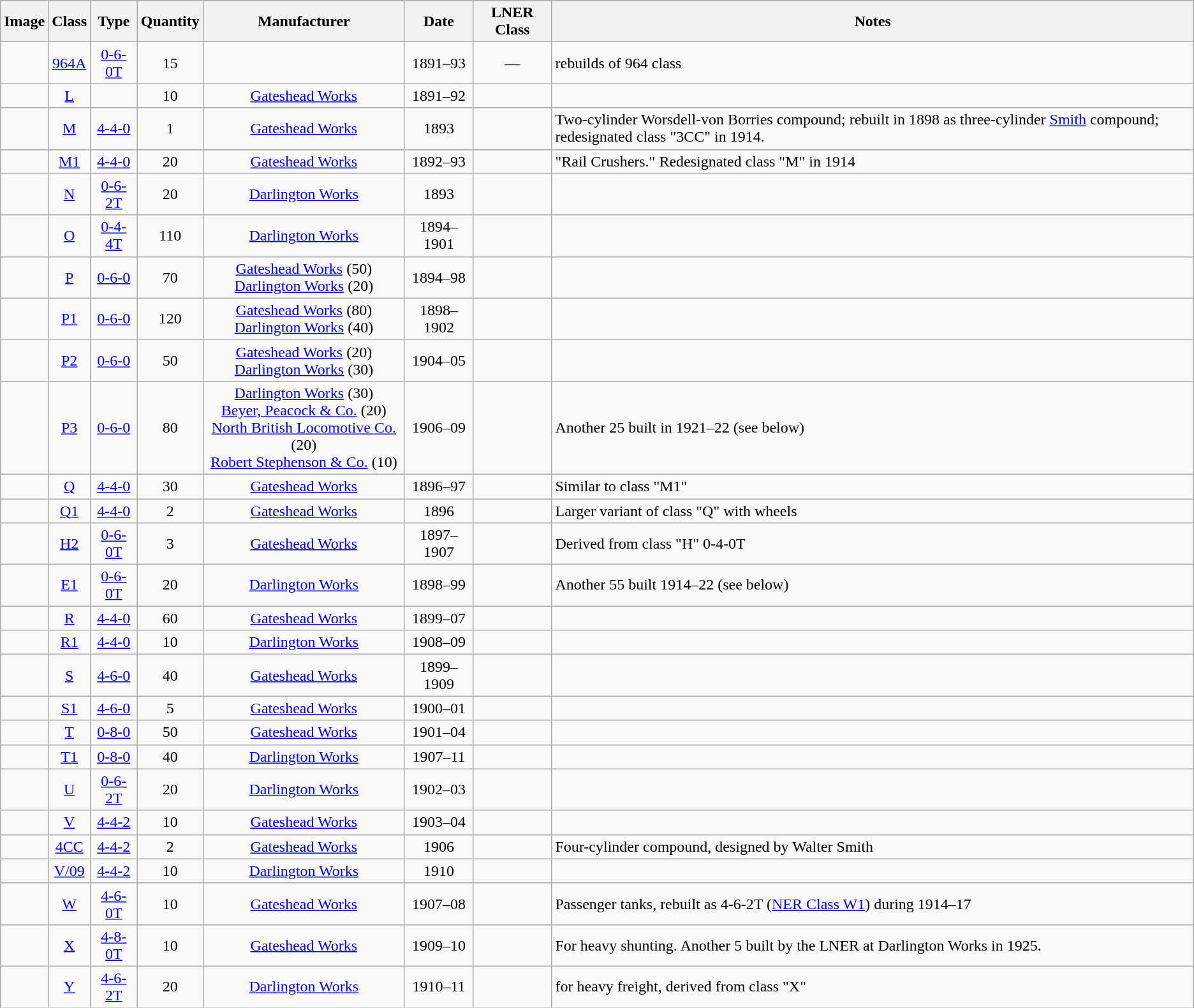<table class="wikitable" style=text-align:center>
<tr>
<th>Image</th>
<th>Class</th>
<th>Type</th>
<th>Quantity</th>
<th>Manufacturer</th>
<th>Date</th>
<th>LNER Class</th>
<th>Notes</th>
</tr>
<tr>
<td></td>
<td><a href='#'>964A</a></td>
<td><a href='#'>0-6-0T</a></td>
<td>15</td>
<td></td>
<td>1891–93</td>
<td>—</td>
<td align=left>rebuilds of 964 class</td>
</tr>
<tr>
<td></td>
<td><a href='#'>L</a></td>
<td></td>
<td>10</td>
<td><a href='#'>Gateshead Works</a></td>
<td>1891–92</td>
<td></td>
<td align=left></td>
</tr>
<tr>
<td></td>
<td><a href='#'>M</a></td>
<td><a href='#'>4-4-0</a></td>
<td>1</td>
<td><a href='#'>Gateshead Works</a></td>
<td>1893</td>
<td></td>
<td align=left> Two-cylinder Worsdell-von Borries compound; rebuilt in 1898 as three-cylinder <a href='#'>Smith</a> compound; redesignated class "3CC" in 1914.</td>
</tr>
<tr>
<td></td>
<td><a href='#'>M1</a></td>
<td><a href='#'>4-4-0</a></td>
<td>20</td>
<td><a href='#'>Gateshead Works</a></td>
<td>1892–93</td>
<td></td>
<td align=left> "Rail Crushers." Redesignated class "M" in 1914</td>
</tr>
<tr>
<td></td>
<td><a href='#'>N</a></td>
<td><a href='#'>0-6-2T</a></td>
<td>20</td>
<td><a href='#'>Darlington Works</a></td>
<td>1893</td>
<td></td>
<td align=left></td>
</tr>
<tr>
<td></td>
<td><a href='#'>O</a></td>
<td><a href='#'>0-4-4T</a></td>
<td>110</td>
<td><a href='#'>Darlington Works</a></td>
<td>1894–1901</td>
<td></td>
<td align=left></td>
</tr>
<tr>
<td></td>
<td><a href='#'>P</a></td>
<td><a href='#'>0-6-0</a></td>
<td>70</td>
<td><a href='#'>Gateshead Works</a> (50)<br><a href='#'>Darlington Works</a> (20)</td>
<td>1894–98</td>
<td></td>
<td align=left></td>
</tr>
<tr>
<td></td>
<td><a href='#'>P1</a></td>
<td><a href='#'>0-6-0</a></td>
<td>120</td>
<td><a href='#'>Gateshead Works</a> (80)<br><a href='#'>Darlington Works</a> (40)</td>
<td>1898–1902</td>
<td></td>
<td align=left></td>
</tr>
<tr>
<td></td>
<td><a href='#'>P2</a></td>
<td><a href='#'>0-6-0</a></td>
<td>50</td>
<td><a href='#'>Gateshead Works</a> (20)<br><a href='#'>Darlington Works</a> (30)</td>
<td>1904–05</td>
<td></td>
<td align=left></td>
</tr>
<tr>
<td></td>
<td><a href='#'>P3</a></td>
<td><a href='#'>0-6-0</a></td>
<td>80</td>
<td><a href='#'>Darlington Works</a> (30)<br><a href='#'>Beyer, Peacock & Co.</a> (20)<br><a href='#'>North British Locomotive Co.</a> (20)<br><a href='#'>Robert Stephenson & Co.</a> (10)</td>
<td>1906–09</td>
<td></td>
<td align=left> Another 25 built in 1921–22 (see below)</td>
</tr>
<tr>
<td></td>
<td><a href='#'>Q</a></td>
<td><a href='#'>4-4-0</a></td>
<td>30</td>
<td><a href='#'>Gateshead Works</a></td>
<td>1896–97</td>
<td></td>
<td align=left> Similar to class "M1"</td>
</tr>
<tr>
<td></td>
<td><a href='#'>Q1</a></td>
<td><a href='#'>4-4-0</a></td>
<td>2</td>
<td><a href='#'>Gateshead Works</a></td>
<td>1896</td>
<td></td>
<td align=left> Larger variant of class "Q" with  wheels</td>
</tr>
<tr>
<td></td>
<td><a href='#'>H2</a></td>
<td><a href='#'>0-6-0T</a></td>
<td>3</td>
<td><a href='#'>Gateshead Works</a></td>
<td>1897–1907</td>
<td></td>
<td align=left> Derived from class "H" 0-4-0T</td>
</tr>
<tr>
<td></td>
<td><a href='#'>E1</a></td>
<td><a href='#'>0-6-0T</a></td>
<td>20</td>
<td><a href='#'>Darlington Works</a></td>
<td>1898–99</td>
<td></td>
<td align=left> Another 55 built 1914–22 (see below)</td>
</tr>
<tr>
<td></td>
<td><a href='#'>R</a></td>
<td><a href='#'>4-4-0</a></td>
<td>60</td>
<td><a href='#'>Gateshead Works</a></td>
<td>1899–07</td>
<td></td>
<td align=left></td>
</tr>
<tr>
<td></td>
<td><a href='#'>R1</a></td>
<td><a href='#'>4-4-0</a></td>
<td>10</td>
<td><a href='#'>Darlington Works</a></td>
<td>1908–09</td>
<td></td>
<td align=left></td>
</tr>
<tr>
<td></td>
<td><a href='#'>S</a></td>
<td><a href='#'>4-6-0</a></td>
<td>40</td>
<td><a href='#'>Gateshead Works</a></td>
<td>1899–1909</td>
<td></td>
<td align=left></td>
</tr>
<tr>
<td></td>
<td><a href='#'>S1</a></td>
<td><a href='#'>4-6-0</a></td>
<td>5</td>
<td><a href='#'>Gateshead Works</a></td>
<td>1900–01</td>
<td></td>
<td align=left></td>
</tr>
<tr>
<td></td>
<td><a href='#'>T</a></td>
<td><a href='#'>0-8-0</a></td>
<td>50</td>
<td><a href='#'>Gateshead Works</a></td>
<td>1901–04</td>
<td></td>
<td align=left></td>
</tr>
<tr>
<td></td>
<td><a href='#'>T1</a></td>
<td><a href='#'>0-8-0</a></td>
<td>40</td>
<td><a href='#'>Darlington Works</a></td>
<td>1907–11</td>
<td></td>
<td align=left></td>
</tr>
<tr>
<td></td>
<td><a href='#'>U</a></td>
<td><a href='#'>0-6-2T</a></td>
<td>20</td>
<td><a href='#'>Darlington Works</a></td>
<td>1902–03</td>
<td></td>
<td align=left></td>
</tr>
<tr>
<td></td>
<td><a href='#'>V</a></td>
<td><a href='#'>4-4-2</a></td>
<td>10</td>
<td><a href='#'>Gateshead Works</a></td>
<td>1903–04</td>
<td></td>
<td align=left></td>
</tr>
<tr>
<td></td>
<td><a href='#'>4CC</a></td>
<td><a href='#'>4-4-2</a></td>
<td>2</td>
<td><a href='#'>Gateshead Works</a></td>
<td>1906</td>
<td></td>
<td align=left> Four-cylinder compound, designed by Walter Smith</td>
</tr>
<tr>
<td></td>
<td><a href='#'>V/09</a></td>
<td><a href='#'>4-4-2</a></td>
<td>10</td>
<td><a href='#'>Darlington Works</a></td>
<td>1910</td>
<td></td>
<td align=left></td>
</tr>
<tr>
<td></td>
<td><a href='#'>W</a></td>
<td><a href='#'>4-6-0T</a></td>
<td>10</td>
<td><a href='#'>Gateshead Works</a></td>
<td>1907–08</td>
<td></td>
<td align=left> Passenger tanks, rebuilt as 4-6-2T (<a href='#'>NER Class W1</a>) during 1914–17</td>
</tr>
<tr>
<td></td>
<td><a href='#'>X</a></td>
<td><a href='#'>4-8-0T</a></td>
<td>10</td>
<td><a href='#'>Gateshead Works</a></td>
<td>1909–10</td>
<td></td>
<td align=left> For heavy shunting. Another 5 built by the LNER at Darlington Works in 1925.</td>
</tr>
<tr>
<td></td>
<td><a href='#'>Y</a></td>
<td><a href='#'>4-6-2T</a></td>
<td>20</td>
<td><a href='#'>Darlington Works</a></td>
<td>1910–11</td>
<td></td>
<td align=left> for heavy freight, derived from class "X"</td>
</tr>
</table>
